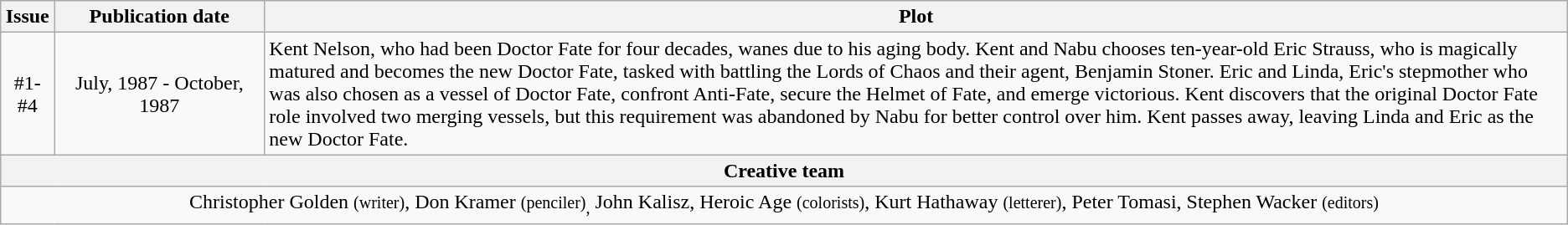<table class="wikitable" style="text-align: center">
<tr>
<th>Issue</th>
<th style="width: 10em">Publication date</th>
<th>Plot</th>
</tr>
<tr>
<td>#1-#4</td>
<td>July, 1987 - October, 1987</td>
<td align="left">Kent Nelson, who had been Doctor Fate for four decades, wanes due to his aging body. Kent and Nabu chooses ten-year-old Eric Strauss, who is magically matured and becomes the new Doctor Fate, tasked with battling the Lords of Chaos and their agent, Benjamin Stoner. Eric and Linda, Eric's stepmother who was also chosen as a vessel of Doctor Fate, confront Anti-Fate, secure the Helmet of Fate, and emerge victorious. Kent discovers that the original Doctor Fate role involved two merging vessels, but this requirement was abandoned by Nabu for better control over him. Kent passes away, leaving Linda and Eric as the new Doctor Fate.</td>
</tr>
<tr>
<th colspan="3">Creative team</th>
</tr>
<tr>
<td colspan="3">Christopher Golden <small>(writer)</small>,  Don Kramer <small>(penciler)</small><sub>,</sub> John Kalisz, Heroic Age <small>(colorists)</small>, Kurt Hathaway <small>(letterer)</small>, Peter Tomasi, Stephen Wacker <small>(editors)</small></td>
</tr>
</table>
